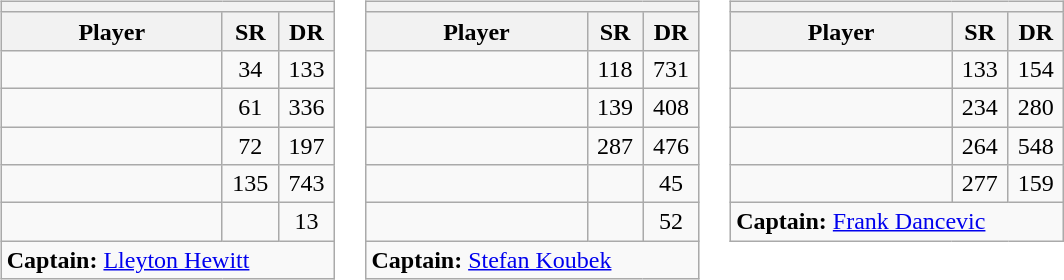<table>
<tr valign=top>
<td><br><table class="wikitable sortable nowrap">
<tr>
<th colspan=3></th>
</tr>
<tr>
<th width=140>Player</th>
<th width=30>SR</th>
<th width=30>DR</th>
</tr>
<tr>
<td></td>
<td align=center>34</td>
<td align=center>133</td>
</tr>
<tr>
<td></td>
<td align=center>61</td>
<td align=center>336</td>
</tr>
<tr>
<td></td>
<td align=center>72</td>
<td align=center>197</td>
</tr>
<tr>
<td></td>
<td align=center>135</td>
<td align=center>743</td>
</tr>
<tr>
<td></td>
<td align=center></td>
<td align=center>13</td>
</tr>
<tr class="sortbottom">
<td colspan=3><strong>Captain:</strong> <a href='#'>Lleyton Hewitt</a></td>
</tr>
</table>
</td>
<td><br><table class="wikitable sortable nowrap">
<tr>
<th colspan=3></th>
</tr>
<tr>
<th width=140>Player</th>
<th width=30>SR</th>
<th width=30>DR</th>
</tr>
<tr>
<td></td>
<td align=center>118</td>
<td align=center>731</td>
</tr>
<tr>
<td></td>
<td align=center>139</td>
<td align=center>408</td>
</tr>
<tr>
<td></td>
<td align=center>287</td>
<td align=center>476</td>
</tr>
<tr>
<td></td>
<td align=center></td>
<td align=center>45</td>
</tr>
<tr>
<td></td>
<td align=center></td>
<td align=center>52</td>
</tr>
<tr class="sortbottom">
<td colspan=3><strong>Captain:</strong> <a href='#'>Stefan Koubek</a></td>
</tr>
</table>
</td>
<td><br><table class="wikitable sortable nowrap">
<tr>
<th colspan=3></th>
</tr>
<tr>
<th width=140>Player</th>
<th width=30>SR</th>
<th width=30>DR</th>
</tr>
<tr>
<td></td>
<td align=center>133</td>
<td align=center>154</td>
</tr>
<tr>
<td></td>
<td align=center>234</td>
<td align=center>280</td>
</tr>
<tr>
<td></td>
<td align=center>264</td>
<td align=center>548</td>
</tr>
<tr>
<td></td>
<td align=center>277</td>
<td align=center>159</td>
</tr>
<tr class="sortbottom">
<td colspan=3><strong>Captain:</strong> <a href='#'>Frank Dancevic</a></td>
</tr>
</table>
</td>
</tr>
</table>
